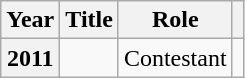<table class="wikitable plainrowheaders">
<tr>
<th scope="col">Year</th>
<th scope="col">Title</th>
<th scope="col">Role</th>
<th scope="col" class="unsortable"></th>
</tr>
<tr>
<th scope="row">2011</th>
<td><em></em></td>
<td>Contestant</td>
<td style="text-align:center"></td>
</tr>
</table>
